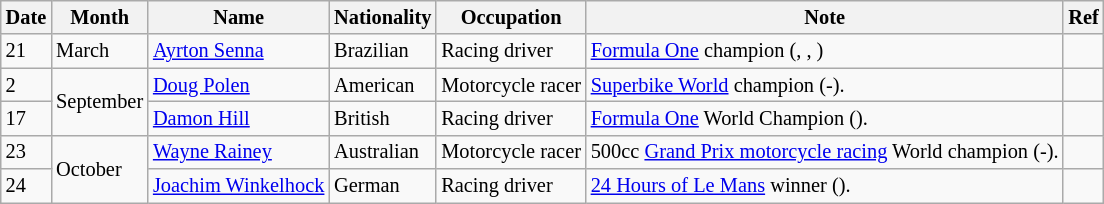<table class="wikitable" style="font-size:85%;">
<tr>
<th>Date</th>
<th>Month</th>
<th>Name</th>
<th>Nationality</th>
<th>Occupation</th>
<th>Note</th>
<th>Ref</th>
</tr>
<tr>
<td>21</td>
<td>March</td>
<td><a href='#'>Ayrton Senna</a></td>
<td>Brazilian</td>
<td>Racing driver</td>
<td><a href='#'>Formula One</a> champion (, , )</td>
<td></td>
</tr>
<tr>
<td>2</td>
<td rowspan=2>September</td>
<td><a href='#'>Doug Polen</a></td>
<td>American</td>
<td>Motorcycle racer</td>
<td><a href='#'>Superbike World</a> champion (-).</td>
<td></td>
</tr>
<tr>
<td>17</td>
<td><a href='#'>Damon Hill</a></td>
<td>British</td>
<td>Racing driver</td>
<td><a href='#'>Formula One</a> World Champion ().</td>
<td></td>
</tr>
<tr>
<td>23</td>
<td rowspan=2>October</td>
<td><a href='#'>Wayne Rainey</a></td>
<td>Australian</td>
<td>Motorcycle racer</td>
<td>500cc <a href='#'>Grand Prix motorcycle racing</a> World champion (-).</td>
<td></td>
</tr>
<tr>
<td>24</td>
<td><a href='#'>Joachim Winkelhock</a></td>
<td>German</td>
<td>Racing driver</td>
<td><a href='#'>24 Hours of Le Mans</a> winner ().</td>
<td></td>
</tr>
</table>
